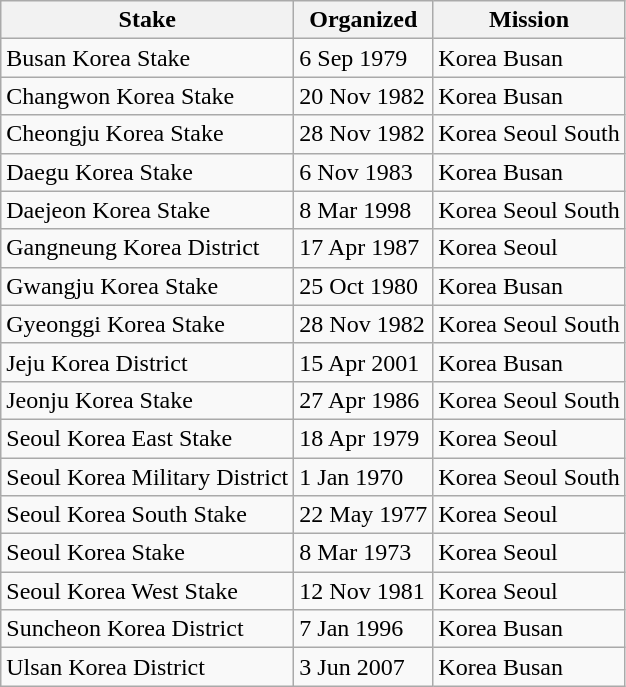<table class="wikitable sortable">
<tr>
<th>Stake</th>
<th data-sort-type=date>Organized</th>
<th>Mission</th>
</tr>
<tr>
<td>Busan Korea Stake</td>
<td>6 Sep 1979</td>
<td>Korea Busan</td>
</tr>
<tr>
<td>Changwon Korea Stake</td>
<td>20 Nov 1982</td>
<td>Korea Busan</td>
</tr>
<tr>
<td>Cheongju Korea Stake</td>
<td>28 Nov 1982</td>
<td>Korea Seoul South</td>
</tr>
<tr>
<td>Daegu Korea Stake</td>
<td>6 Nov 1983</td>
<td>Korea Busan</td>
</tr>
<tr>
<td>Daejeon Korea Stake</td>
<td>8 Mar 1998</td>
<td>Korea Seoul South</td>
</tr>
<tr>
<td>Gangneung Korea District</td>
<td>17 Apr 1987</td>
<td>Korea Seoul</td>
</tr>
<tr>
<td>Gwangju Korea Stake</td>
<td>25 Oct 1980</td>
<td>Korea Busan</td>
</tr>
<tr>
<td>Gyeonggi Korea Stake</td>
<td>28 Nov 1982</td>
<td>Korea Seoul South</td>
</tr>
<tr>
<td>Jeju Korea District</td>
<td>15 Apr 2001</td>
<td>Korea Busan</td>
</tr>
<tr>
<td>Jeonju Korea Stake</td>
<td>27 Apr 1986</td>
<td>Korea Seoul South</td>
</tr>
<tr>
<td>Seoul Korea East Stake</td>
<td>18 Apr 1979</td>
<td>Korea Seoul</td>
</tr>
<tr>
<td>Seoul Korea Military District</td>
<td>1 Jan 1970</td>
<td>Korea Seoul South</td>
</tr>
<tr>
<td>Seoul Korea South Stake</td>
<td>22 May 1977</td>
<td>Korea Seoul</td>
</tr>
<tr>
<td>Seoul Korea Stake</td>
<td>8 Mar 1973</td>
<td>Korea Seoul</td>
</tr>
<tr>
<td>Seoul Korea West Stake</td>
<td>12 Nov 1981</td>
<td>Korea Seoul</td>
</tr>
<tr>
<td>Suncheon Korea District</td>
<td>7 Jan 1996</td>
<td>Korea Busan</td>
</tr>
<tr>
<td>Ulsan Korea District</td>
<td>3 Jun 2007</td>
<td>Korea Busan</td>
</tr>
</table>
